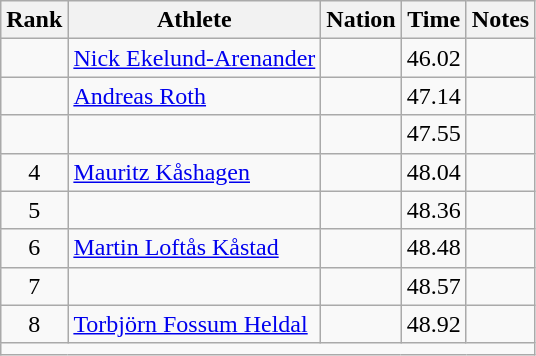<table class="wikitable sortable" style="text-align:center;">
<tr>
<th scope="col" style="width: 10px;">Rank</th>
<th scope="col">Athlete</th>
<th scope="col">Nation</th>
<th scope="col">Time</th>
<th scope="col">Notes</th>
</tr>
<tr>
<td></td>
<td align=left><a href='#'>Nick Ekelund-Arenander</a></td>
<td align=left></td>
<td>46.02</td>
<td></td>
</tr>
<tr>
<td></td>
<td align=left><a href='#'>Andreas Roth</a></td>
<td align=left></td>
<td>47.14</td>
<td></td>
</tr>
<tr>
<td></td>
<td align=left></td>
<td align=left></td>
<td>47.55</td>
<td></td>
</tr>
<tr>
<td>4</td>
<td align=left><a href='#'>Mauritz Kåshagen</a></td>
<td align=left></td>
<td>48.04</td>
<td></td>
</tr>
<tr>
<td>5</td>
<td align=left></td>
<td align=left></td>
<td>48.36</td>
<td></td>
</tr>
<tr>
<td>6</td>
<td align=left><a href='#'>Martin Loftås Kåstad</a></td>
<td align=left></td>
<td>48.48</td>
<td></td>
</tr>
<tr>
<td>7</td>
<td align=left></td>
<td align=left></td>
<td>48.57</td>
<td></td>
</tr>
<tr>
<td>8</td>
<td align=left><a href='#'>Torbjörn Fossum Heldal</a></td>
<td align=left></td>
<td>48.92</td>
<td></td>
</tr>
<tr class="sortbottom">
<td colspan="5"></td>
</tr>
</table>
